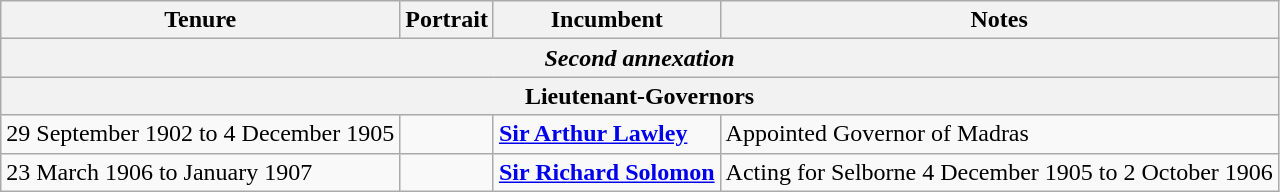<table class="wikitable">
<tr>
<th>Tenure</th>
<th>Portrait</th>
<th>Incumbent</th>
<th>Notes</th>
</tr>
<tr>
<th colspan="4"><em>Second annexation</em></th>
</tr>
<tr>
<th colspan="4">Lieutenant-Governors</th>
</tr>
<tr>
<td>29 September 1902 to 4 December 1905</td>
<td></td>
<td><strong><a href='#'>Sir Arthur Lawley</a></strong></td>
<td>Appointed Governor of Madras</td>
</tr>
<tr>
<td>23 March 1906 to January 1907</td>
<td></td>
<td><strong><a href='#'>Sir Richard Solomon</a></strong></td>
<td>Acting for Selborne 4 December 1905 to 2 October 1906</td>
</tr>
</table>
